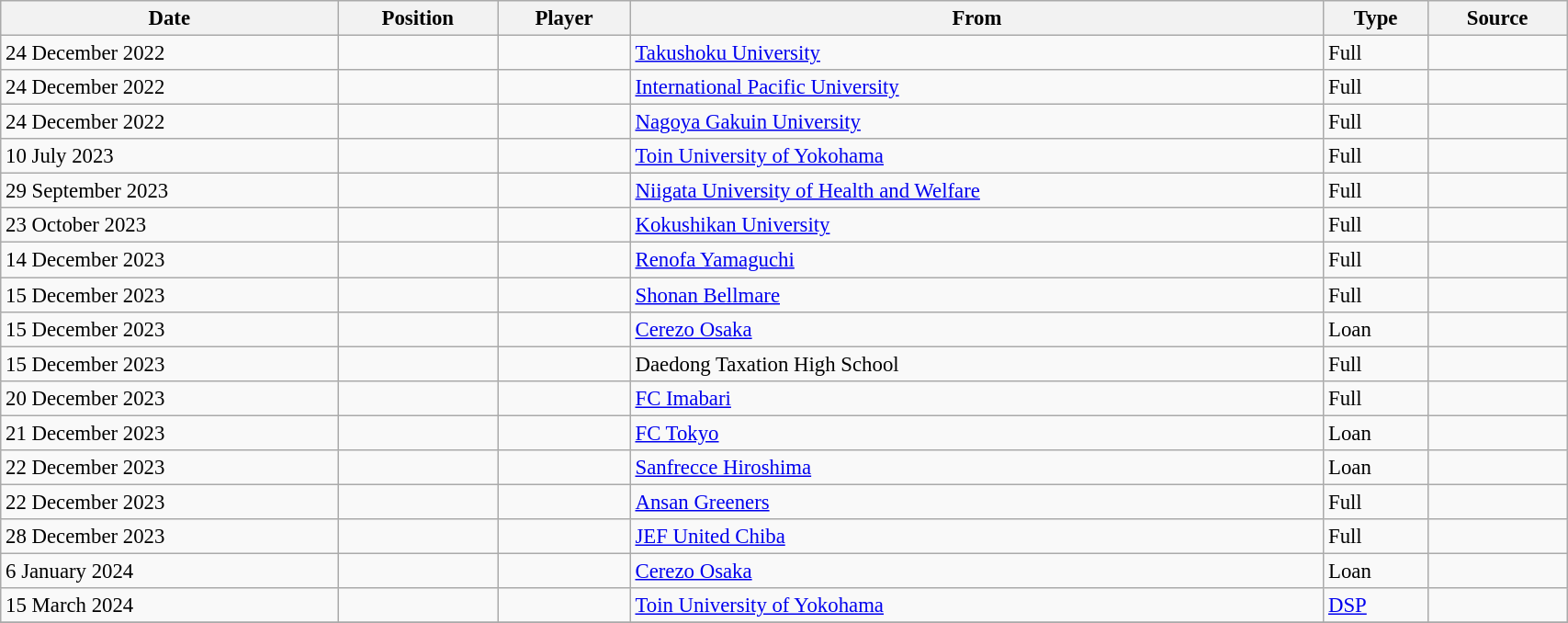<table class="wikitable sortable" style="width:90%; text-align:center; font-size:95%; text-align:left;">
<tr>
<th>Date</th>
<th>Position</th>
<th>Player</th>
<th>From</th>
<th>Type</th>
<th>Source</th>
</tr>
<tr>
<td>24 December 2022</td>
<td></td>
<td></td>
<td> <a href='#'>Takushoku University</a></td>
<td>Full</td>
<td></td>
</tr>
<tr>
<td>24 December 2022</td>
<td></td>
<td></td>
<td> <a href='#'>International Pacific University</a></td>
<td>Full</td>
<td></td>
</tr>
<tr>
<td>24 December 2022</td>
<td></td>
<td></td>
<td> <a href='#'>Nagoya Gakuin University</a></td>
<td>Full</td>
<td></td>
</tr>
<tr>
<td>10 July 2023</td>
<td></td>
<td></td>
<td> <a href='#'>Toin University of Yokohama</a></td>
<td>Full</td>
<td></td>
</tr>
<tr>
<td>29 September 2023</td>
<td></td>
<td></td>
<td> <a href='#'>Niigata University of Health and Welfare</a></td>
<td>Full</td>
<td></td>
</tr>
<tr>
<td>23 October 2023</td>
<td></td>
<td></td>
<td> <a href='#'>Kokushikan University</a></td>
<td>Full</td>
<td></td>
</tr>
<tr>
<td>14 December 2023</td>
<td></td>
<td></td>
<td> <a href='#'>Renofa Yamaguchi</a></td>
<td>Full</td>
<td></td>
</tr>
<tr>
<td>15 December 2023</td>
<td></td>
<td></td>
<td> <a href='#'>Shonan Bellmare</a></td>
<td>Full</td>
<td></td>
</tr>
<tr>
<td>15 December 2023</td>
<td></td>
<td></td>
<td> <a href='#'>Cerezo Osaka</a></td>
<td>Loan</td>
<td></td>
</tr>
<tr>
<td>15 December 2023</td>
<td></td>
<td></td>
<td> Daedong Taxation High School</td>
<td>Full</td>
<td></td>
</tr>
<tr>
<td>20 December 2023</td>
<td></td>
<td></td>
<td> <a href='#'>FC Imabari</a></td>
<td>Full</td>
<td></td>
</tr>
<tr>
<td>21 December 2023</td>
<td></td>
<td></td>
<td> <a href='#'>FC Tokyo</a></td>
<td>Loan</td>
<td></td>
</tr>
<tr>
<td>22 December 2023</td>
<td></td>
<td></td>
<td> <a href='#'>Sanfrecce Hiroshima</a></td>
<td>Loan</td>
<td></td>
</tr>
<tr>
<td>22 December 2023</td>
<td></td>
<td></td>
<td> <a href='#'>Ansan Greeners</a></td>
<td>Full</td>
<td></td>
</tr>
<tr>
<td>28 December 2023</td>
<td></td>
<td></td>
<td> <a href='#'>JEF United Chiba</a></td>
<td>Full</td>
<td></td>
</tr>
<tr>
<td>6 January 2024</td>
<td></td>
<td></td>
<td> <a href='#'>Cerezo Osaka</a></td>
<td>Loan</td>
<td></td>
</tr>
<tr>
<td>15 March 2024</td>
<td></td>
<td></td>
<td> <a href='#'>Toin University of Yokohama</a></td>
<td><a href='#'>DSP</a></td>
<td></td>
</tr>
<tr>
</tr>
</table>
